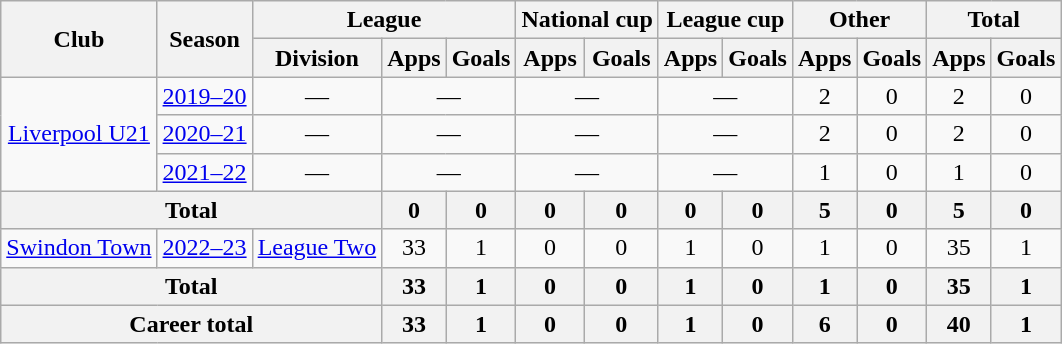<table class="wikitable" style="text-align:center">
<tr>
<th rowspan="2">Club</th>
<th rowspan="2">Season</th>
<th colspan="3">League</th>
<th colspan="2">National cup</th>
<th colspan="2">League cup</th>
<th colspan="2">Other</th>
<th colspan="2">Total</th>
</tr>
<tr>
<th>Division</th>
<th>Apps</th>
<th>Goals</th>
<th>Apps</th>
<th>Goals</th>
<th>Apps</th>
<th>Goals</th>
<th>Apps</th>
<th>Goals</th>
<th>Apps</th>
<th>Goals</th>
</tr>
<tr>
<td rowspan="3"><a href='#'>Liverpool U21</a></td>
<td><a href='#'>2019–20</a></td>
<td colspan=1>—</td>
<td colspan=2>—</td>
<td colspan=2>—</td>
<td colspan=2>—</td>
<td>2</td>
<td>0</td>
<td>2</td>
<td>0</td>
</tr>
<tr>
<td><a href='#'>2020–21</a></td>
<td colspan=1>—</td>
<td colspan=2>—</td>
<td colspan=2>—</td>
<td colspan=2>—</td>
<td>2</td>
<td>0</td>
<td>2</td>
<td>0</td>
</tr>
<tr>
<td><a href='#'>2021–22</a></td>
<td colspan=1>—</td>
<td colspan=2>—</td>
<td colspan=2>—</td>
<td colspan=2>—</td>
<td>1</td>
<td>0</td>
<td>1</td>
<td>0</td>
</tr>
<tr>
<th colspan="3">Total</th>
<th>0</th>
<th>0</th>
<th>0</th>
<th>0</th>
<th>0</th>
<th>0</th>
<th>5</th>
<th>0</th>
<th>5</th>
<th>0</th>
</tr>
<tr>
<td><a href='#'>Swindon Town</a></td>
<td><a href='#'>2022–23</a></td>
<td><a href='#'>League Two</a></td>
<td>33</td>
<td>1</td>
<td>0</td>
<td>0</td>
<td>1</td>
<td>0</td>
<td>1</td>
<td>0</td>
<td>35</td>
<td>1</td>
</tr>
<tr>
<th colspan="3">Total</th>
<th>33</th>
<th>1</th>
<th>0</th>
<th>0</th>
<th>1</th>
<th>0</th>
<th>1</th>
<th>0</th>
<th>35</th>
<th>1</th>
</tr>
<tr>
<th colspan="3">Career total</th>
<th>33</th>
<th>1</th>
<th>0</th>
<th>0</th>
<th>1</th>
<th>0</th>
<th>6</th>
<th>0</th>
<th>40</th>
<th>1</th>
</tr>
</table>
